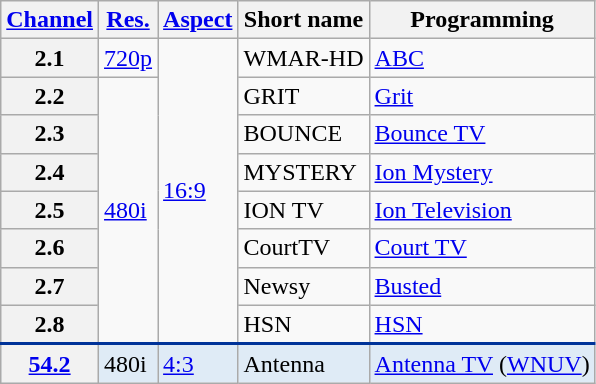<table class="wikitable">
<tr>
<th scope = "col"><a href='#'>Channel</a></th>
<th scope = "col"><a href='#'>Res.</a></th>
<th scope = "col"><a href='#'>Aspect</a></th>
<th scope = "col">Short name</th>
<th scope = "col">Programming</th>
</tr>
<tr>
<th scope = "row">2.1</th>
<td><a href='#'>720p</a></td>
<td rowspan=8><a href='#'>16:9</a></td>
<td>WMAR-HD</td>
<td><a href='#'>ABC</a></td>
</tr>
<tr>
<th scope = "row">2.2</th>
<td rowspan="7"><a href='#'>480i</a></td>
<td>GRIT</td>
<td><a href='#'>Grit</a></td>
</tr>
<tr>
<th scope = "row">2.3</th>
<td>BOUNCE</td>
<td><a href='#'>Bounce TV</a></td>
</tr>
<tr>
<th scope = "row">2.4</th>
<td>MYSTERY</td>
<td><a href='#'>Ion Mystery</a></td>
</tr>
<tr>
<th scope = "row">2.5</th>
<td>ION TV</td>
<td><a href='#'>Ion Television</a></td>
</tr>
<tr>
<th scope = "row">2.6</th>
<td>CourtTV</td>
<td><a href='#'>Court TV</a></td>
</tr>
<tr>
<th scope = "row">2.7</th>
<td>Newsy</td>
<td><a href='#'>Busted</a></td>
</tr>
<tr>
<th scope = "row">2.8</th>
<td>HSN</td>
<td><a href='#'>HSN</a></td>
</tr>
<tr style="background-color:#DFEBF6; border-top: 2px solid #003399;">
<th scope = "row"><a href='#'>54.2</a></th>
<td>480i</td>
<td><a href='#'>4:3</a></td>
<td>Antenna</td>
<td><a href='#'>Antenna TV</a> (<a href='#'>WNUV</a>)</td>
</tr>
</table>
